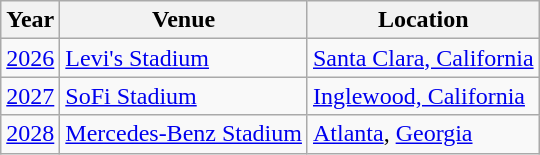<table class="wikitable sortable">
<tr>
<th>Year<br></th>
<th>Venue</th>
<th>Location</th>
</tr>
<tr>
<td><a href='#'>2026</a></td>
<td><a href='#'>Levi's Stadium</a></td>
<td><a href='#'>Santa Clara, California</a></td>
</tr>
<tr>
<td><a href='#'>2027</a></td>
<td><a href='#'>SoFi Stadium</a></td>
<td><a href='#'>Inglewood, California</a></td>
</tr>
<tr>
<td><a href='#'>2028</a></td>
<td><a href='#'>Mercedes-Benz Stadium</a></td>
<td><a href='#'>Atlanta</a>, <a href='#'>Georgia</a></td>
</tr>
</table>
